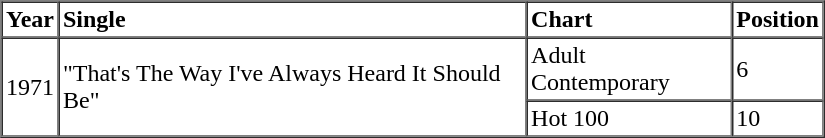<table border=1 cellspacing=0 cellpadding=2 width="550px">
<tr>
<th align="left">Year</th>
<th align="left">Single</th>
<th align="left">Chart</th>
<th align="left">Position</th>
</tr>
<tr>
<td align="left" rowspan="2">1971</td>
<td align="left" rowspan="2">"That's The Way I've Always Heard It Should Be"</td>
<td align="left">Adult Contemporary</td>
<td align="left">6</td>
</tr>
<tr>
<td align="left">Hot 100</td>
<td align="left">10</td>
</tr>
<tr>
</tr>
</table>
